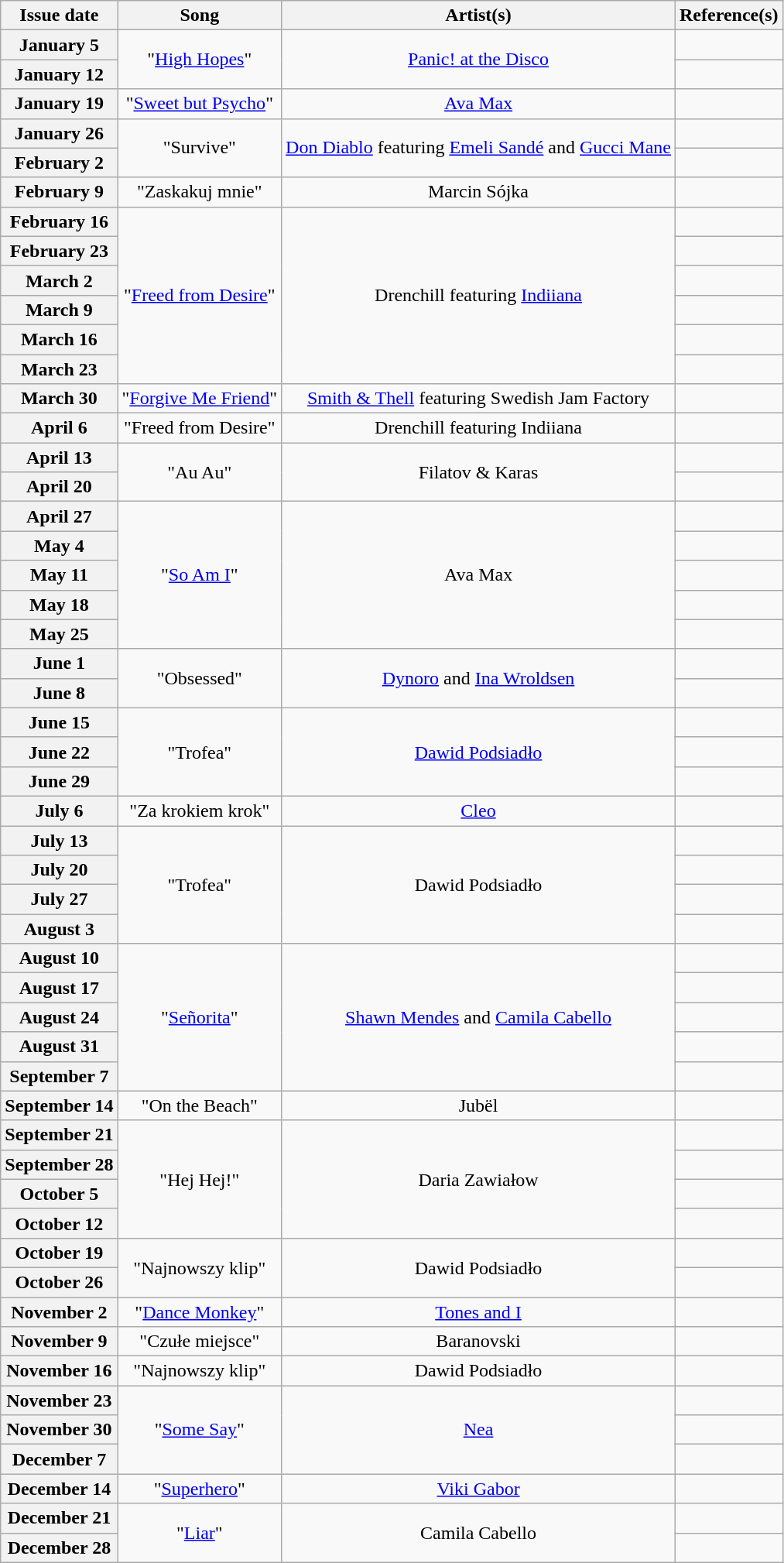<table class="wikitable plainrowheaders" style="text-align: center">
<tr>
<th>Issue date</th>
<th>Song</th>
<th>Artist(s)</th>
<th>Reference(s)</th>
</tr>
<tr>
<th scope="row">January 5</th>
<td rowspan="2">"<a href='#'>High Hopes</a>"</td>
<td rowspan="2"><a href='#'>Panic! at the Disco</a></td>
<td></td>
</tr>
<tr>
<th scope="row">January 12</th>
<td></td>
</tr>
<tr>
<th scope="row">January 19</th>
<td>"<a href='#'>Sweet but Psycho</a>"</td>
<td><a href='#'>Ava Max</a></td>
<td></td>
</tr>
<tr>
<th scope="row">January 26</th>
<td rowspan="2">"Survive"</td>
<td rowspan="2"><a href='#'>Don Diablo</a> featuring <a href='#'>Emeli Sandé</a> and <a href='#'>Gucci Mane</a></td>
<td></td>
</tr>
<tr>
<th scope="row">February 2</th>
<td></td>
</tr>
<tr>
<th scope="row">February 9</th>
<td>"Zaskakuj mnie"</td>
<td>Marcin Sójka</td>
<td></td>
</tr>
<tr>
<th scope="row">February 16</th>
<td rowspan="6">"<a href='#'>Freed from Desire</a>"</td>
<td rowspan="6">Drenchill featuring <a href='#'>Indiiana</a></td>
<td></td>
</tr>
<tr>
<th scope="row">February 23</th>
<td></td>
</tr>
<tr>
<th scope="row">March 2</th>
<td></td>
</tr>
<tr>
<th scope="row">March 9</th>
<td></td>
</tr>
<tr>
<th scope="row">March 16</th>
<td></td>
</tr>
<tr>
<th scope="row">March 23</th>
<td></td>
</tr>
<tr>
<th scope="row">March 30</th>
<td>"<a href='#'>Forgive Me Friend</a>"</td>
<td><a href='#'>Smith & Thell</a> featuring Swedish Jam Factory</td>
<td></td>
</tr>
<tr>
<th scope="row">April 6</th>
<td>"Freed from Desire"</td>
<td>Drenchill featuring Indiiana</td>
<td></td>
</tr>
<tr>
<th scope="row">April 13</th>
<td rowspan="2">"Au Au"</td>
<td rowspan="2">Filatov & Karas</td>
<td></td>
</tr>
<tr>
<th scope="row">April 20</th>
<td></td>
</tr>
<tr>
<th scope="row">April 27</th>
<td rowspan="5">"<a href='#'>So Am I</a>"</td>
<td rowspan="5">Ava Max</td>
<td></td>
</tr>
<tr>
<th scope="row">May 4</th>
<td></td>
</tr>
<tr>
<th scope="row">May 11</th>
<td></td>
</tr>
<tr>
<th scope="row">May 18</th>
<td></td>
</tr>
<tr>
<th scope="row">May 25</th>
<td></td>
</tr>
<tr>
<th scope="row">June 1</th>
<td rowspan="2">"Obsessed"</td>
<td rowspan="2"><a href='#'>Dynoro</a> and <a href='#'>Ina Wroldsen</a></td>
<td></td>
</tr>
<tr>
<th scope="row">June 8</th>
<td></td>
</tr>
<tr>
<th scope="row">June 15</th>
<td rowspan="3">"Trofea"</td>
<td rowspan="3"><a href='#'>Dawid Podsiadło</a></td>
<td></td>
</tr>
<tr>
<th scope="row">June 22</th>
<td></td>
</tr>
<tr>
<th scope="row">June 29</th>
<td></td>
</tr>
<tr>
<th scope="row">July 6</th>
<td>"Za krokiem krok"</td>
<td><a href='#'>Cleo</a></td>
<td></td>
</tr>
<tr>
<th scope="row">July 13</th>
<td rowspan="4">"Trofea"</td>
<td rowspan="4">Dawid Podsiadło</td>
<td></td>
</tr>
<tr>
<th scope="row">July 20</th>
<td></td>
</tr>
<tr>
<th scope="row">July 27</th>
<td></td>
</tr>
<tr>
<th scope="row">August 3</th>
<td></td>
</tr>
<tr>
<th scope="row">August 10</th>
<td rowspan="5">"<a href='#'>Señorita</a>"</td>
<td rowspan="5"><a href='#'>Shawn Mendes</a> and <a href='#'>Camila Cabello</a></td>
<td></td>
</tr>
<tr>
<th scope="row">August 17</th>
<td></td>
</tr>
<tr>
<th scope="row">August 24</th>
<td></td>
</tr>
<tr>
<th scope="row">August 31</th>
<td></td>
</tr>
<tr>
<th scope="row">September 7</th>
<td></td>
</tr>
<tr>
<th scope="row">September 14</th>
<td>"On the Beach"</td>
<td>Jubël</td>
<td></td>
</tr>
<tr>
<th scope="row">September 21</th>
<td rowspan="4">"Hej Hej!"</td>
<td rowspan="4">Daria Zawiałow</td>
<td></td>
</tr>
<tr>
<th scope="row">September 28</th>
<td></td>
</tr>
<tr>
<th scope="row">October 5</th>
<td></td>
</tr>
<tr>
<th scope="row">October 12</th>
<td></td>
</tr>
<tr>
<th scope="row">October 19</th>
<td rowspan="2">"Najnowszy klip"</td>
<td rowspan="2">Dawid Podsiadło</td>
<td></td>
</tr>
<tr>
<th scope="row">October 26</th>
<td></td>
</tr>
<tr>
<th scope="row">November 2</th>
<td>"<a href='#'>Dance Monkey</a>"</td>
<td><a href='#'>Tones and I</a></td>
<td></td>
</tr>
<tr>
<th scope="row">November 9</th>
<td>"Czułe miejsce"</td>
<td>Baranovski</td>
<td></td>
</tr>
<tr>
<th scope="row">November 16</th>
<td>"Najnowszy klip"</td>
<td>Dawid Podsiadło</td>
<td></td>
</tr>
<tr>
<th scope="row">November 23</th>
<td rowspan="3">"<a href='#'>Some Say</a>"</td>
<td rowspan="3"><a href='#'>Nea</a></td>
<td></td>
</tr>
<tr>
<th scope="row">November 30</th>
<td></td>
</tr>
<tr>
<th scope="row">December 7</th>
<td></td>
</tr>
<tr>
<th scope="row">December 14</th>
<td>"<a href='#'>Superhero</a>"</td>
<td><a href='#'>Viki Gabor</a></td>
<td></td>
</tr>
<tr>
<th scope="row">December 21</th>
<td rowspan="2">"<a href='#'>Liar</a>"</td>
<td rowspan="2">Camila Cabello</td>
<td></td>
</tr>
<tr>
<th scope="row">December 28</th>
<td></td>
</tr>
</table>
